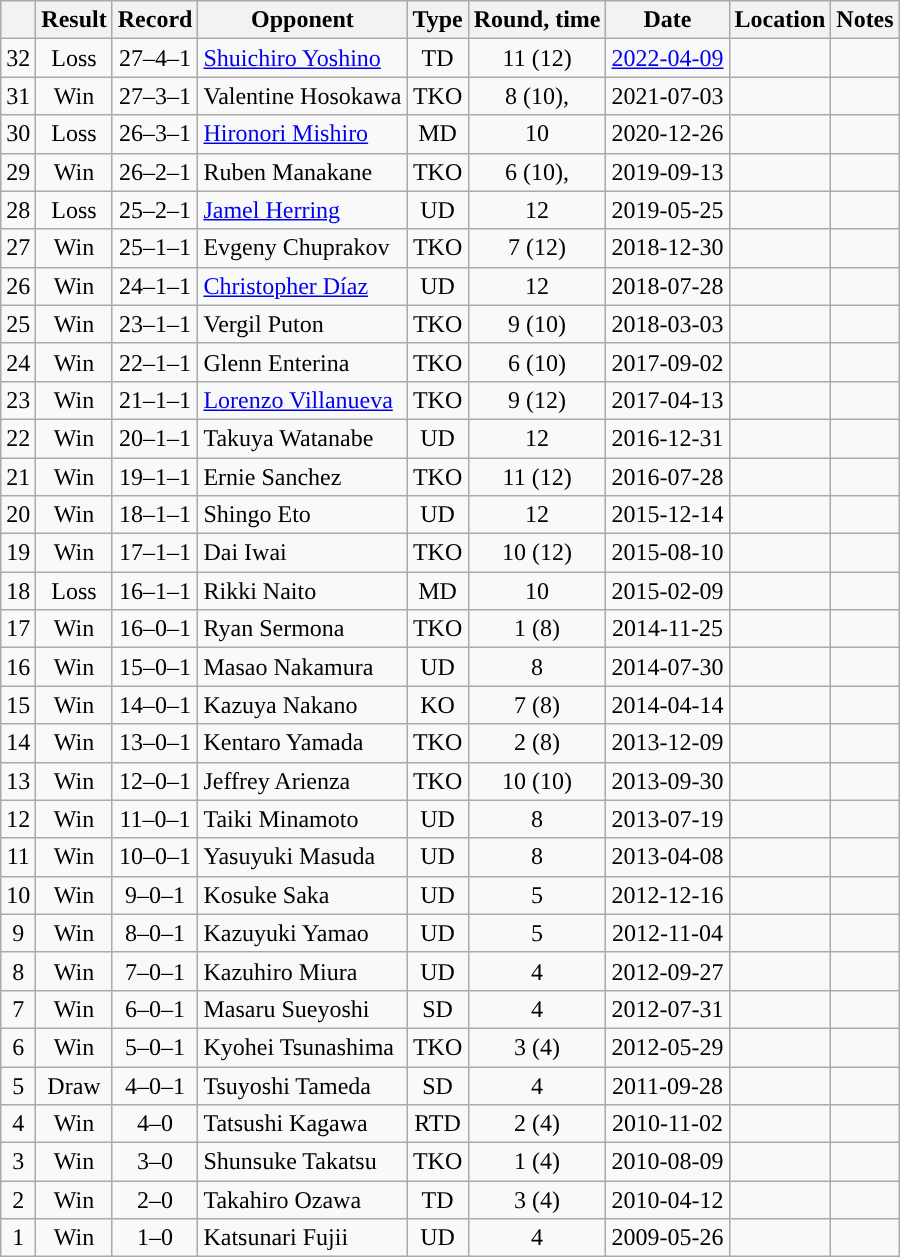<table class="wikitable" style="text-align:center">
<tr>
<th></th>
<th>Result</th>
<th>Record</th>
<th>Opponent</th>
<th>Type</th>
<th>Round, time</th>
<th>Date</th>
<th>Location</th>
<th>Notes</th>
</tr>
<tr>
<td>32</td>
<td>Loss</td>
<td>27–4–1</td>
<td align=left><a href='#'>Shuichiro Yoshino</a></td>
<td>TD</td>
<td>11 (12)</td>
<td><a href='#'>2022-04-09</a></td>
<td align=left></td>
<td align=left></td>
</tr>
<tr>
<td>31</td>
<td>Win</td>
<td>27–3–1</td>
<td align=left>Valentine Hosokawa</td>
<td>TKO</td>
<td>8 (10), </td>
<td>2021-07-03</td>
<td align=left></td>
<td align=left></td>
</tr>
<tr>
<td>30</td>
<td>Loss</td>
<td>26–3–1</td>
<td align=left><a href='#'>Hironori Mishiro</a></td>
<td>MD</td>
<td>10</td>
<td>2020-12-26</td>
<td align=left></td>
<td align=left></td>
</tr>
<tr>
<td>29</td>
<td>Win</td>
<td>26–2–1</td>
<td align=left>Ruben Manakane</td>
<td>TKO</td>
<td>6 (10), </td>
<td>2019-09-13</td>
<td align=left></td>
<td align=left></td>
</tr>
<tr>
<td>28</td>
<td>Loss</td>
<td>25–2–1</td>
<td align=left><a href='#'>Jamel Herring</a></td>
<td>UD</td>
<td>12</td>
<td>2019-05-25</td>
<td align=left></td>
<td align=left></td>
</tr>
<tr>
<td>27</td>
<td>Win</td>
<td>25–1–1</td>
<td align=left>Evgeny Chuprakov</td>
<td>TKO</td>
<td>7 (12)</td>
<td>2018-12-30</td>
<td align=left></td>
<td align=left></td>
</tr>
<tr>
<td>26</td>
<td>Win</td>
<td>24–1–1</td>
<td align=left><a href='#'>Christopher Díaz</a></td>
<td>UD</td>
<td>12</td>
<td>2018-07-28</td>
<td align=left></td>
<td align=left></td>
</tr>
<tr>
<td>25</td>
<td>Win</td>
<td>23–1–1</td>
<td align=left>Vergil Puton</td>
<td>TKO</td>
<td>9 (10)</td>
<td>2018-03-03</td>
<td align=left></td>
<td align=left></td>
</tr>
<tr>
<td>24</td>
<td>Win</td>
<td>22–1–1</td>
<td align=left>Glenn Enterina</td>
<td>TKO</td>
<td>6 (10)</td>
<td>2017-09-02</td>
<td align=left></td>
<td align=left></td>
</tr>
<tr>
<td>23</td>
<td>Win</td>
<td>21–1–1</td>
<td align=left><a href='#'>Lorenzo Villanueva</a></td>
<td>TKO</td>
<td>9 (12)</td>
<td>2017-04-13</td>
<td align=left></td>
<td align=left></td>
</tr>
<tr>
<td>22</td>
<td>Win</td>
<td>20–1–1</td>
<td align=left>Takuya Watanabe</td>
<td>UD</td>
<td>12</td>
<td>2016-12-31</td>
<td align=left></td>
<td align=left></td>
</tr>
<tr>
<td>21</td>
<td>Win</td>
<td>19–1–1</td>
<td align=left>Ernie Sanchez</td>
<td>TKO</td>
<td>11 (12)</td>
<td>2016-07-28</td>
<td align=left></td>
<td align=left></td>
</tr>
<tr>
<td>20</td>
<td>Win</td>
<td>18–1–1</td>
<td align=left>Shingo Eto</td>
<td>UD</td>
<td>12</td>
<td>2015-12-14</td>
<td align=left></td>
<td align=left></td>
</tr>
<tr>
<td>19</td>
<td>Win</td>
<td>17–1–1</td>
<td align=left>Dai Iwai</td>
<td>TKO</td>
<td>10 (12)</td>
<td>2015-08-10</td>
<td align=left></td>
<td align=left></td>
</tr>
<tr>
<td>18</td>
<td>Loss</td>
<td>16–1–1</td>
<td align=left>Rikki Naito</td>
<td>MD</td>
<td>10</td>
<td>2015-02-09</td>
<td align=left></td>
<td align=left></td>
</tr>
<tr>
<td>17</td>
<td>Win</td>
<td>16–0–1</td>
<td align=left>Ryan Sermona</td>
<td>TKO</td>
<td>1 (8)</td>
<td>2014-11-25</td>
<td align=left></td>
<td align=left></td>
</tr>
<tr>
<td>16</td>
<td>Win</td>
<td>15–0–1</td>
<td align=left>Masao Nakamura</td>
<td>UD</td>
<td>8</td>
<td>2014-07-30</td>
<td align=left></td>
<td align=left></td>
</tr>
<tr>
<td>15</td>
<td>Win</td>
<td>14–0–1</td>
<td align=left>Kazuya Nakano</td>
<td>KO</td>
<td>7 (8)</td>
<td>2014-04-14</td>
<td align=left></td>
<td align=left></td>
</tr>
<tr>
<td>14</td>
<td>Win</td>
<td>13–0–1</td>
<td align=left>Kentaro Yamada</td>
<td>TKO</td>
<td>2 (8)</td>
<td>2013-12-09</td>
<td align=left></td>
<td align=left></td>
</tr>
<tr>
<td>13</td>
<td>Win</td>
<td>12–0–1</td>
<td align=left>Jeffrey Arienza</td>
<td>TKO</td>
<td>10 (10)</td>
<td>2013-09-30</td>
<td align=left></td>
<td align=left></td>
</tr>
<tr>
<td>12</td>
<td>Win</td>
<td>11–0–1</td>
<td align=left>Taiki Minamoto</td>
<td>UD</td>
<td>8</td>
<td>2013-07-19</td>
<td align=left></td>
<td align=left></td>
</tr>
<tr>
<td>11</td>
<td>Win</td>
<td>10–0–1</td>
<td align=left>Yasuyuki Masuda</td>
<td>UD</td>
<td>8</td>
<td>2013-04-08</td>
<td align=left></td>
<td align=left></td>
</tr>
<tr>
<td>10</td>
<td>Win</td>
<td>9–0–1</td>
<td align=left>Kosuke Saka</td>
<td>UD</td>
<td>5</td>
<td>2012-12-16</td>
<td align=left></td>
<td align=left></td>
</tr>
<tr>
<td>9</td>
<td>Win</td>
<td>8–0–1</td>
<td align=left>Kazuyuki Yamao</td>
<td>UD</td>
<td>5</td>
<td>2012-11-04</td>
<td align=left></td>
<td align=left></td>
</tr>
<tr>
<td>8</td>
<td>Win</td>
<td>7–0–1</td>
<td align=left>Kazuhiro Miura</td>
<td>UD</td>
<td>4</td>
<td>2012-09-27</td>
<td align=left></td>
<td align=left></td>
</tr>
<tr>
<td>7</td>
<td>Win</td>
<td>6–0–1</td>
<td align=left>Masaru Sueyoshi</td>
<td>SD</td>
<td>4</td>
<td>2012-07-31</td>
<td align=left></td>
<td align=left></td>
</tr>
<tr>
<td>6</td>
<td>Win</td>
<td>5–0–1</td>
<td align=left>Kyohei Tsunashima</td>
<td>TKO</td>
<td>3 (4)</td>
<td>2012-05-29</td>
<td align=left></td>
<td align=left></td>
</tr>
<tr>
<td>5</td>
<td>Draw</td>
<td>4–0–1</td>
<td align=left>Tsuyoshi Tameda</td>
<td>SD</td>
<td>4</td>
<td>2011-09-28</td>
<td align=left></td>
<td align=left></td>
</tr>
<tr>
<td>4</td>
<td>Win</td>
<td>4–0</td>
<td align=left>Tatsushi Kagawa</td>
<td>RTD</td>
<td>2 (4)</td>
<td>2010-11-02</td>
<td align=left></td>
<td align=left></td>
</tr>
<tr>
<td>3</td>
<td>Win</td>
<td>3–0</td>
<td align=left>Shunsuke Takatsu</td>
<td>TKO</td>
<td>1 (4)</td>
<td>2010-08-09</td>
<td align=left></td>
<td align=left></td>
</tr>
<tr>
<td>2</td>
<td>Win</td>
<td>2–0</td>
<td align=left>Takahiro Ozawa</td>
<td>TD</td>
<td>3 (4)</td>
<td>2010-04-12</td>
<td align=left></td>
<td align=left></td>
</tr>
<tr>
<td>1</td>
<td>Win</td>
<td>1–0</td>
<td align=left>Katsunari Fujii</td>
<td>UD</td>
<td>4</td>
<td>2009-05-26</td>
<td align=left> </td>
<td align=left></td>
</tr>
</table>
